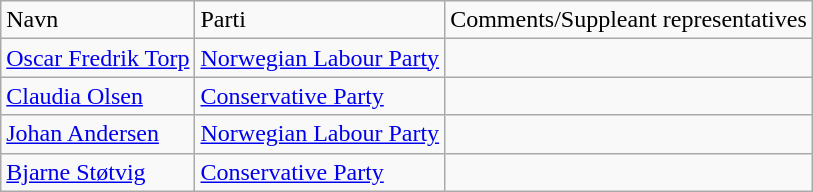<table class="wikitable">
<tr>
<td>Navn</td>
<td>Parti</td>
<td>Comments/Suppleant representatives</td>
</tr>
<tr>
<td><a href='#'>Oscar Fredrik Torp</a></td>
<td><a href='#'>Norwegian Labour Party</a></td>
<td></td>
</tr>
<tr>
<td><a href='#'>Claudia Olsen</a></td>
<td><a href='#'>Conservative Party</a></td>
<td></td>
</tr>
<tr>
<td><a href='#'>Johan Andersen</a></td>
<td><a href='#'>Norwegian Labour Party</a></td>
<td></td>
</tr>
<tr>
<td><a href='#'>Bjarne Støtvig</a></td>
<td><a href='#'>Conservative Party</a></td>
<td></td>
</tr>
</table>
